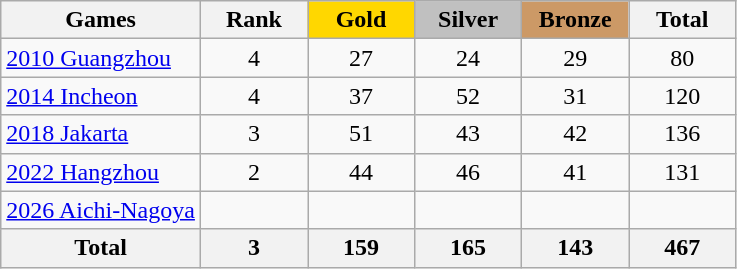<table class="wikitable sortable" style="margin-top:0em; text-align:center; font-size:100%;">
<tr>
<th>Games</th>
<th style="width:4em;">Rank</th>
<th style="background:gold; width:4em;"><strong>Gold</strong></th>
<th style="background:silver; width:4em;"><strong>Silver</strong></th>
<th style="background:#cc9966; width:4em;"><strong>Bronze</strong></th>
<th style="width:4em;">Total</th>
</tr>
<tr>
<td align=left><a href='#'>2010 Guangzhou</a></td>
<td>4</td>
<td>27</td>
<td>24</td>
<td>29</td>
<td>80</td>
</tr>
<tr>
<td align=left><a href='#'>2014 Incheon</a></td>
<td>4</td>
<td>37</td>
<td>52</td>
<td>31</td>
<td>120</td>
</tr>
<tr>
<td align=left><a href='#'>2018 Jakarta</a></td>
<td>3</td>
<td>51</td>
<td>43</td>
<td>42</td>
<td>136</td>
</tr>
<tr>
<td align=left><a href='#'>2022 Hangzhou</a></td>
<td>2</td>
<td>44</td>
<td>46</td>
<td>41</td>
<td>131</td>
</tr>
<tr>
<td align=left><a href='#'>2026 Aichi-Nagoya</a></td>
<td></td>
<td></td>
<td></td>
<td></td>
<td></td>
</tr>
<tr>
<th>Total</th>
<th>3</th>
<th>159</th>
<th>165</th>
<th>143</th>
<th>467</th>
</tr>
</table>
